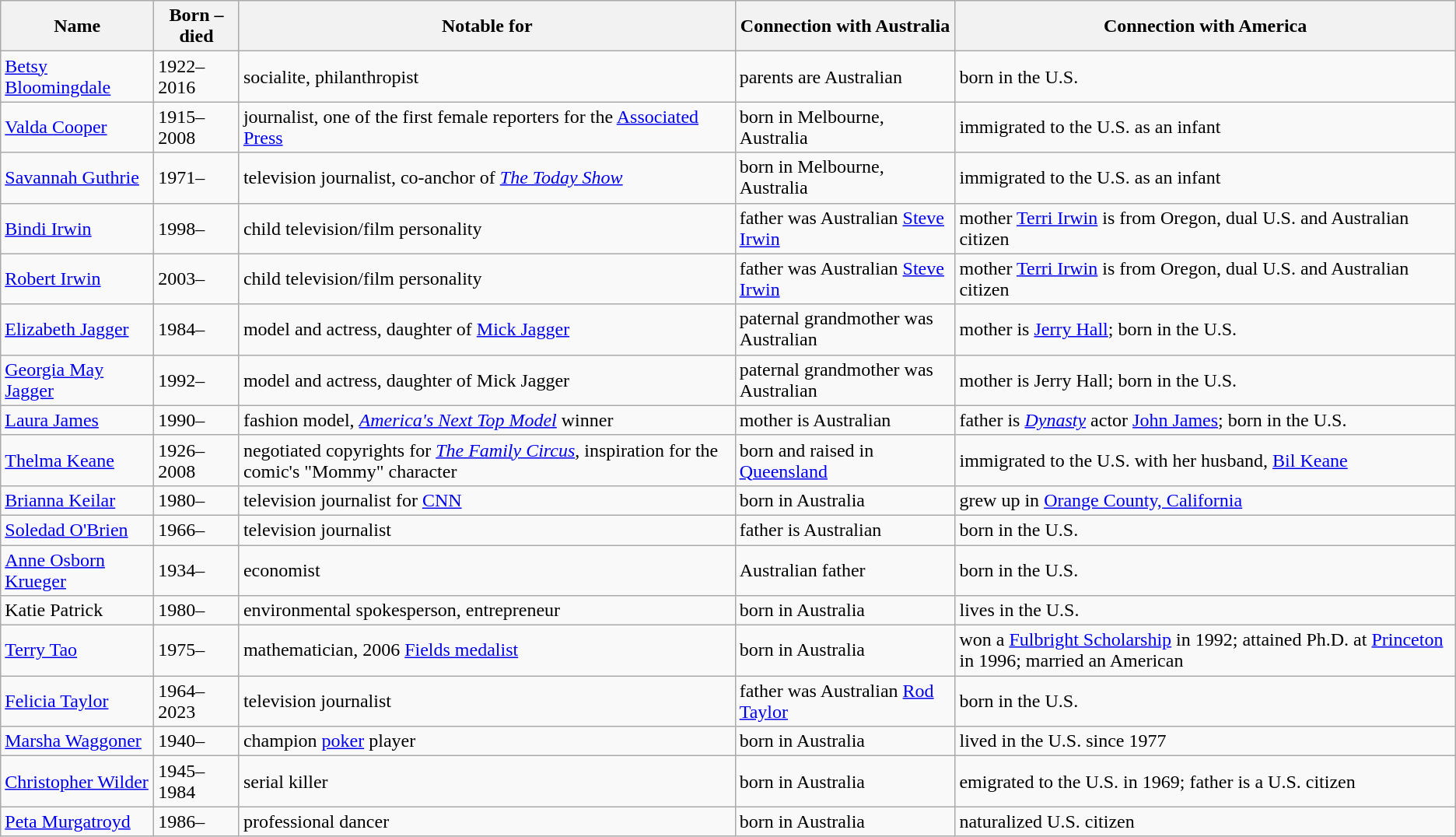<table class="wikitable">
<tr>
<th>Name</th>
<th>Born – died</th>
<th>Notable for</th>
<th>Connection with Australia</th>
<th>Connection with America</th>
</tr>
<tr>
<td><a href='#'>Betsy Bloomingdale</a></td>
<td>1922–2016</td>
<td>socialite, philanthropist</td>
<td>parents are Australian</td>
<td>born in the U.S.</td>
</tr>
<tr>
<td><a href='#'>Valda Cooper</a></td>
<td>1915–2008</td>
<td>journalist, one of the first female reporters for the <a href='#'>Associated Press</a></td>
<td>born in Melbourne, Australia</td>
<td>immigrated to the U.S. as an infant</td>
</tr>
<tr>
<td><a href='#'>Savannah Guthrie</a></td>
<td>1971–</td>
<td>television journalist, co-anchor of <em><a href='#'>The Today Show</a></em></td>
<td>born in Melbourne, Australia</td>
<td>immigrated to the U.S. as an infant</td>
</tr>
<tr>
<td><a href='#'>Bindi Irwin</a></td>
<td>1998–</td>
<td>child television/film personality</td>
<td>father was Australian <a href='#'>Steve Irwin</a></td>
<td>mother <a href='#'>Terri Irwin</a> is from Oregon, dual U.S. and Australian citizen</td>
</tr>
<tr>
<td><a href='#'>Robert Irwin</a></td>
<td>2003–</td>
<td>child television/film personality</td>
<td>father was Australian <a href='#'>Steve Irwin</a></td>
<td>mother <a href='#'>Terri Irwin</a> is from Oregon, dual U.S. and Australian citizen</td>
</tr>
<tr>
<td><a href='#'>Elizabeth Jagger</a></td>
<td>1984–</td>
<td>model and actress, daughter of <a href='#'>Mick Jagger</a></td>
<td>paternal grandmother was Australian</td>
<td>mother is <a href='#'>Jerry Hall</a>; born in the U.S.</td>
</tr>
<tr>
<td><a href='#'>Georgia May Jagger</a></td>
<td>1992–</td>
<td>model and actress, daughter of Mick Jagger</td>
<td>paternal grandmother was Australian</td>
<td>mother is Jerry Hall; born in the U.S.</td>
</tr>
<tr>
<td><a href='#'>Laura James</a></td>
<td>1990–</td>
<td>fashion model, <em><a href='#'>America's Next Top Model</a></em> winner</td>
<td>mother is Australian</td>
<td>father is <em><a href='#'>Dynasty</a></em> actor <a href='#'>John James</a>; born in the U.S.</td>
</tr>
<tr>
<td><a href='#'>Thelma Keane</a></td>
<td>1926–2008</td>
<td>negotiated copyrights for <em><a href='#'>The Family Circus</a></em>, inspiration for the comic's "Mommy" character</td>
<td>born and raised in <a href='#'>Queensland</a></td>
<td>immigrated to the U.S. with her husband, <a href='#'>Bil Keane</a></td>
</tr>
<tr>
<td><a href='#'>Brianna Keilar</a></td>
<td>1980–</td>
<td>television journalist for <a href='#'>CNN</a></td>
<td>born in Australia</td>
<td>grew up in <a href='#'>Orange County, California</a></td>
</tr>
<tr>
<td><a href='#'>Soledad O'Brien</a></td>
<td>1966–</td>
<td>television journalist</td>
<td>father is Australian</td>
<td>born in the U.S.</td>
</tr>
<tr>
<td><a href='#'>Anne Osborn Krueger</a></td>
<td>1934–</td>
<td>economist</td>
<td>Australian father</td>
<td>born in the U.S.</td>
</tr>
<tr>
<td>Katie Patrick</td>
<td>1980–</td>
<td>environmental spokesperson, entrepreneur</td>
<td>born in Australia</td>
<td>lives in the U.S.</td>
</tr>
<tr>
<td><a href='#'>Terry Tao</a></td>
<td>1975–</td>
<td>mathematician, 2006 <a href='#'>Fields medalist</a></td>
<td>born in Australia</td>
<td>won a <a href='#'>Fulbright Scholarship</a> in 1992; attained Ph.D. at <a href='#'>Princeton</a> in 1996; married an American</td>
</tr>
<tr>
<td><a href='#'>Felicia Taylor</a></td>
<td>1964–2023</td>
<td>television journalist</td>
<td>father was Australian <a href='#'>Rod Taylor</a></td>
<td>born in the U.S.</td>
</tr>
<tr>
<td><a href='#'>Marsha Waggoner</a></td>
<td>1940–</td>
<td>champion <a href='#'>poker</a> player</td>
<td>born in Australia</td>
<td>lived in the U.S. since 1977</td>
</tr>
<tr>
<td><a href='#'>Christopher Wilder</a></td>
<td>1945–1984</td>
<td>serial killer</td>
<td>born in Australia</td>
<td>emigrated to the U.S. in 1969; father is a U.S. citizen</td>
</tr>
<tr>
<td><a href='#'>Peta Murgatroyd</a></td>
<td>1986–</td>
<td>professional dancer</td>
<td>born in Australia</td>
<td>naturalized U.S. citizen</td>
</tr>
</table>
